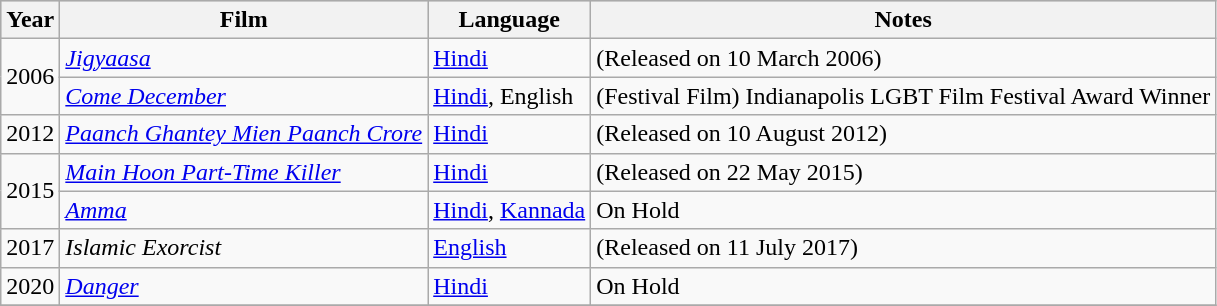<table class="wikitable">
<tr style="background:#ccc; text-align:center;">
<th>Year</th>
<th>Film</th>
<th>Language</th>
<th>Notes</th>
</tr>
<tr>
<td rowspan="2">2006</td>
<td><em><a href='#'>Jigyaasa</a></em></td>
<td><a href='#'>Hindi</a></td>
<td>(Released on 10 March 2006)</td>
</tr>
<tr>
<td><em><a href='#'>Come December</a></em></td>
<td><a href='#'>Hindi</a>, English</td>
<td>(Festival Film) Indianapolis LGBT Film Festival Award Winner</td>
</tr>
<tr>
<td>2012</td>
<td><em><a href='#'>Paanch Ghantey Mien Paanch Crore</a></em></td>
<td><a href='#'>Hindi</a></td>
<td>(Released on 10 August 2012)</td>
</tr>
<tr>
<td rowspan="2">2015</td>
<td><em><a href='#'>Main Hoon Part-Time Killer</a></em></td>
<td><a href='#'>Hindi</a></td>
<td>(Released on 22 May 2015)</td>
</tr>
<tr>
<td><em><a href='#'>Amma</a></em> </td>
<td><a href='#'>Hindi</a>, <a href='#'>Kannada</a></td>
<td>On Hold</td>
</tr>
<tr>
<td rowspan="1">2017</td>
<td><em>Islamic Exorcist</em></td>
<td><a href='#'>English</a></td>
<td>(Released on 11 July 2017)</td>
</tr>
<tr>
<td rowspan="1">2020</td>
<td><em><a href='#'>Danger</a></em> </td>
<td><a href='#'>Hindi</a></td>
<td>On Hold</td>
</tr>
<tr>
</tr>
</table>
